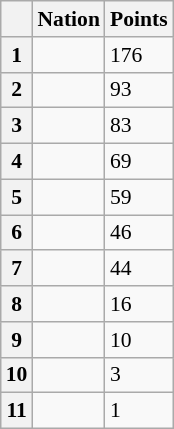<table class="wikitable" style="font-size:90%;">
<tr>
<th></th>
<th>Nation</th>
<th>Points</th>
</tr>
<tr>
<th>1</th>
<td></td>
<td>176</td>
</tr>
<tr>
<th>2</th>
<td></td>
<td>93</td>
</tr>
<tr>
<th>3</th>
<td></td>
<td>83</td>
</tr>
<tr>
<th>4</th>
<td></td>
<td>69</td>
</tr>
<tr>
<th>5</th>
<td></td>
<td>59</td>
</tr>
<tr>
<th>6</th>
<td></td>
<td>46</td>
</tr>
<tr>
<th>7</th>
<td></td>
<td>44</td>
</tr>
<tr>
<th>8</th>
<td></td>
<td>16</td>
</tr>
<tr>
<th>9</th>
<td></td>
<td>10</td>
</tr>
<tr>
<th>10</th>
<td></td>
<td>3</td>
</tr>
<tr>
<th>11</th>
<td></td>
<td>1</td>
</tr>
</table>
